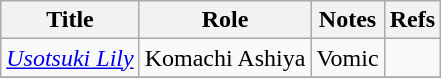<table class="wikitable sortable">
<tr>
<th>Title</th>
<th>Role</th>
<th class="unsortable">Notes</th>
<th class="unsortable">Refs</th>
</tr>
<tr>
<td><em><a href='#'>Usotsuki Lily</a></em></td>
<td>Komachi Ashiya</td>
<td>Vomic</td>
<td></td>
</tr>
<tr>
</tr>
</table>
